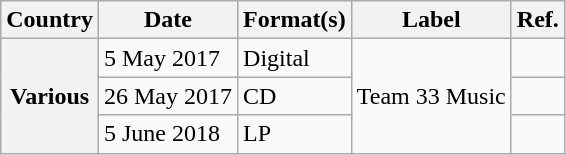<table class="wikitable plainrowheaders">
<tr>
<th scope="col">Country</th>
<th scope="col">Date</th>
<th scope="col">Format(s)</th>
<th scope="col">Label</th>
<th scope="col">Ref.</th>
</tr>
<tr>
<th scope="row" rowspan="3">Various</th>
<td>5 May 2017</td>
<td>Digital</td>
<td rowspan="3">Team 33 Music</td>
<td></td>
</tr>
<tr>
<td>26 May 2017</td>
<td>CD</td>
<td></td>
</tr>
<tr>
<td>5 June 2018</td>
<td>LP</td>
<td></td>
</tr>
</table>
